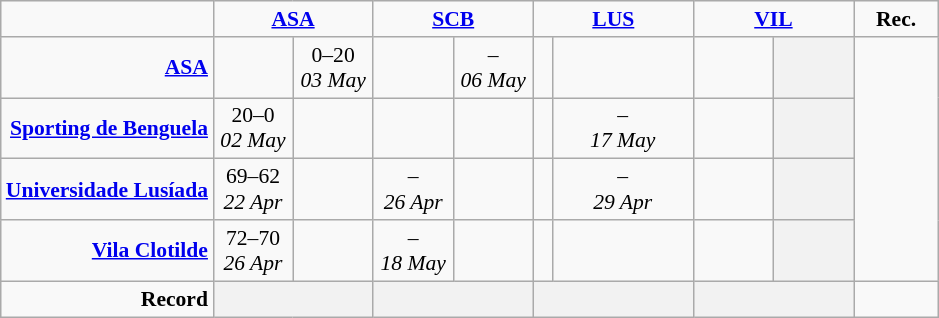<table style="font-size: 90%; text-align: center" class="wikitable">
<tr>
<td></td>
<td width=100 colspan="2"><strong><a href='#'>ASA</a></strong></td>
<td width=100 colspan="2"><strong><a href='#'>SCB</a></strong></td>
<td width=100 colspan="2"><strong><a href='#'>LUS</a></strong></td>
<td width=100 colspan="2"><strong><a href='#'>VIL</a></strong></td>
<td width=50><strong>Rec.</strong></td>
</tr>
<tr>
<td align=right><strong><a href='#'>ASA</a></strong></td>
<td></td>
<td>0–20<br><em>03 May</em></td>
<td></td>
<td>–<br><em>06 May</em></td>
<td></td>
<td></td>
<td></td>
<th></th>
</tr>
<tr>
<td align=right><strong><a href='#'>Sporting de Benguela</a></strong></td>
<td>20–0<br><em>02 May</em></td>
<td></td>
<td></td>
<td></td>
<td></td>
<td>–<br><em>17 May</em></td>
<td></td>
<th></th>
</tr>
<tr>
<td align=right><strong><a href='#'>Universidade Lusíada</a></strong></td>
<td>69–62<br><em>22 Apr</em></td>
<td></td>
<td>–<br><em>26 Apr</em></td>
<td></td>
<td></td>
<td>–<br><em>29 Apr</em></td>
<td></td>
<th></th>
</tr>
<tr>
<td align=right><strong><a href='#'>Vila Clotilde</a></strong></td>
<td>72–70<br><em>26 Apr</em></td>
<td></td>
<td>–<br><em>18 May</em></td>
<td></td>
<td></td>
<td></td>
<td></td>
<th></th>
</tr>
<tr>
<td align=right><strong>Record</strong></td>
<th colspan="2"></th>
<th colspan="2"></th>
<th colspan="2"></th>
<th colspan="2"></th>
<td></td>
</tr>
</table>
